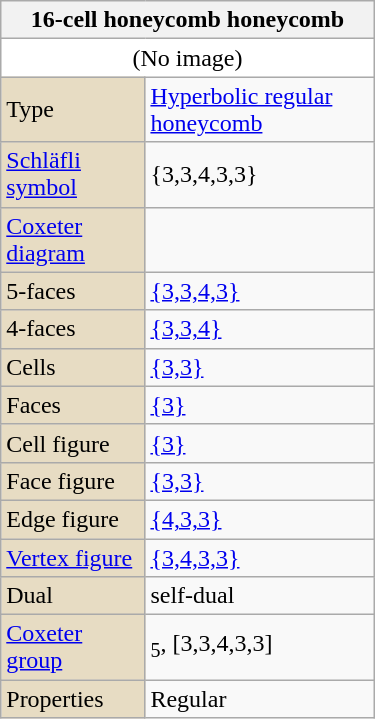<table class="wikitable" align="right" style="margin-left:10px" width="250">
<tr>
<th bgcolor=#e7dcc3 colspan=2>16-cell honeycomb honeycomb</th>
</tr>
<tr>
<td bgcolor=#ffffff align=center colspan=2>(No image)</td>
</tr>
<tr>
<td bgcolor=#e7dcc3>Type</td>
<td><a href='#'>Hyperbolic regular honeycomb</a></td>
</tr>
<tr>
<td bgcolor=#e7dcc3><a href='#'>Schläfli symbol</a></td>
<td>{3,3,4,3,3}</td>
</tr>
<tr>
<td bgcolor=#e7dcc3><a href='#'>Coxeter diagram</a></td>
<td></td>
</tr>
<tr>
<td bgcolor=#e7dcc3>5-faces</td>
<td> <a href='#'>{3,3,4,3}</a></td>
</tr>
<tr>
<td bgcolor=#e7dcc3>4-faces</td>
<td> <a href='#'>{3,3,4}</a></td>
</tr>
<tr>
<td bgcolor=#e7dcc3>Cells</td>
<td> <a href='#'>{3,3}</a></td>
</tr>
<tr>
<td bgcolor=#e7dcc3>Faces</td>
<td> <a href='#'>{3}</a></td>
</tr>
<tr>
<td bgcolor=#e7dcc3>Cell figure</td>
<td> <a href='#'>{3}</a></td>
</tr>
<tr>
<td bgcolor=#e7dcc3>Face figure</td>
<td> <a href='#'>{3,3}</a></td>
</tr>
<tr>
<td bgcolor=#e7dcc3>Edge figure</td>
<td> <a href='#'>{4,3,3}</a></td>
</tr>
<tr>
<td bgcolor=#e7dcc3><a href='#'>Vertex figure</a></td>
<td> <a href='#'>{3,4,3,3}</a></td>
</tr>
<tr>
<td bgcolor=#e7dcc3>Dual</td>
<td>self-dual</td>
</tr>
<tr>
<td bgcolor=#e7dcc3><a href='#'>Coxeter group</a></td>
<td><sub>5</sub>, [3,3,4,3,3]</td>
</tr>
<tr>
<td bgcolor=#e7dcc3>Properties</td>
<td>Regular</td>
</tr>
</table>
